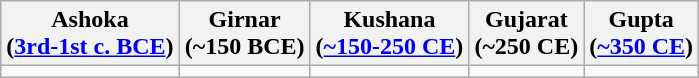<table class="wikitable">
<tr>
<th>Ashoka<br>(<a href='#'>3rd-1st c. BCE</a>)</th>
<th>Girnar<br>(~150 BCE)</th>
<th>Kushana<br>(<a href='#'>~150-250 CE</a>)</th>
<th>Gujarat<br>(~250 CE)</th>
<th>Gupta<br>(<a href='#'>~350 CE</a>)</th>
</tr>
<tr>
<td></td>
<td></td>
<td></td>
<td></td>
<td></td>
</tr>
</table>
